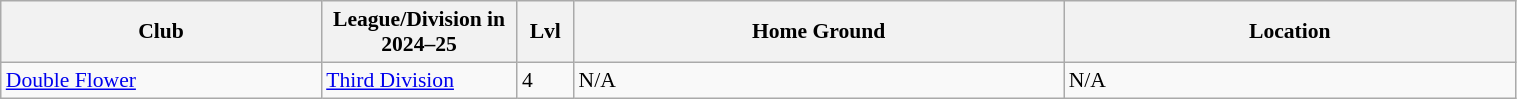<table class="wikitable sortable" width=80% style="font-size:90%">
<tr>
<th width=17%><strong>Club</strong></th>
<th width=10%><strong>League/Division in 2024–25</strong></th>
<th width=3%><strong>Lvl</strong></th>
<th width=26%><strong>Home Ground</strong></th>
<th width=24%><strong>Location</strong></th>
</tr>
<tr>
<td><a href='#'>Double Flower</a></td>
<td><a href='#'>Third Division</a></td>
<td>4</td>
<td>N/A</td>
<td>N/A</td>
</tr>
</table>
